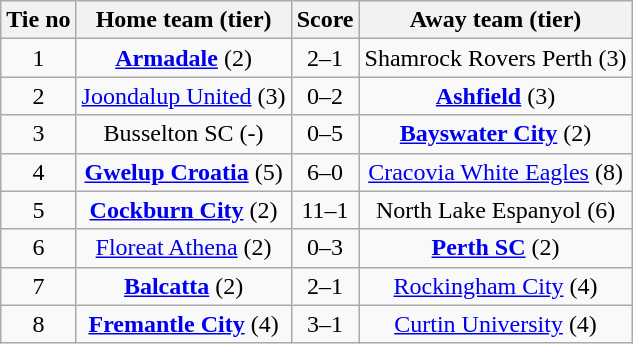<table class="wikitable" style="text-align:center">
<tr>
<th>Tie no</th>
<th>Home team (tier)</th>
<th>Score</th>
<th>Away team (tier)</th>
</tr>
<tr>
<td>1</td>
<td><strong><a href='#'>Armadale</a></strong> (2)</td>
<td>2–1</td>
<td>Shamrock Rovers Perth (3)</td>
</tr>
<tr>
<td>2</td>
<td><a href='#'>Joondalup United</a> (3)</td>
<td>0–2</td>
<td><strong><a href='#'>Ashfield</a></strong> (3)</td>
</tr>
<tr>
<td>3</td>
<td>Busselton SC (-)</td>
<td>0–5</td>
<td><strong><a href='#'>Bayswater City</a></strong> (2)</td>
</tr>
<tr>
<td>4</td>
<td><strong><a href='#'>Gwelup Croatia</a></strong> (5)</td>
<td>6–0</td>
<td><a href='#'>Cracovia White Eagles</a> (8)</td>
</tr>
<tr>
<td>5</td>
<td><strong><a href='#'>Cockburn City</a></strong> (2)</td>
<td>11–1</td>
<td>North Lake Espanyol (6)</td>
</tr>
<tr>
<td>6</td>
<td><a href='#'>Floreat Athena</a> (2)</td>
<td>0–3</td>
<td><strong><a href='#'>Perth SC</a></strong> (2)</td>
</tr>
<tr>
<td>7</td>
<td><strong><a href='#'>Balcatta</a></strong> (2)</td>
<td>2–1</td>
<td><a href='#'>Rockingham City</a> (4)</td>
</tr>
<tr>
<td>8</td>
<td><strong><a href='#'>Fremantle City</a></strong> (4)</td>
<td>3–1</td>
<td><a href='#'>Curtin University</a> (4)</td>
</tr>
</table>
